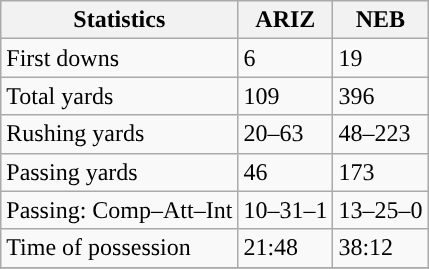<table class="wikitable" style="float: left;">
<tr>
<th>Statistics</th>
<th>ARIZ</th>
<th>NEB</th>
</tr>
<tr>
<td>First downs</td>
<td>6</td>
<td>19</td>
</tr>
<tr>
<td>Total yards</td>
<td>109</td>
<td>396</td>
</tr>
<tr>
<td>Rushing yards</td>
<td>20–63</td>
<td>48–223</td>
</tr>
<tr>
<td>Passing yards</td>
<td>46</td>
<td>173</td>
</tr>
<tr>
<td>Passing: Comp–Att–Int</td>
<td>10–31–1</td>
<td>13–25–0</td>
</tr>
<tr>
<td>Time of possession</td>
<td>21:48</td>
<td>38:12</td>
</tr>
<tr>
</tr>
</table>
